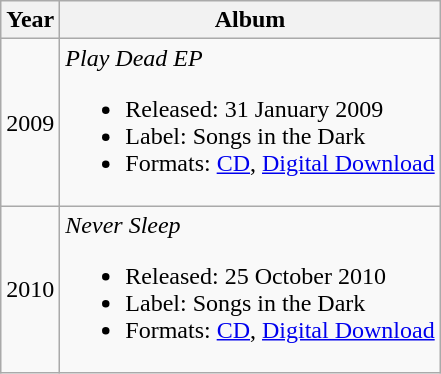<table class="wikitable">
<tr>
<th>Year</th>
<th>Album</th>
</tr>
<tr>
<td>2009</td>
<td><em>Play Dead EP</em><br><ul><li>Released: 31 January 2009</li><li>Label: Songs in the Dark</li><li>Formats: <a href='#'>CD</a>, <a href='#'>Digital Download</a></li></ul></td>
</tr>
<tr>
<td>2010</td>
<td><em>Never Sleep</em><br><ul><li>Released: 25 October 2010</li><li>Label: Songs in the Dark</li><li>Formats: <a href='#'>CD</a>, <a href='#'>Digital Download</a></li></ul></td>
</tr>
</table>
